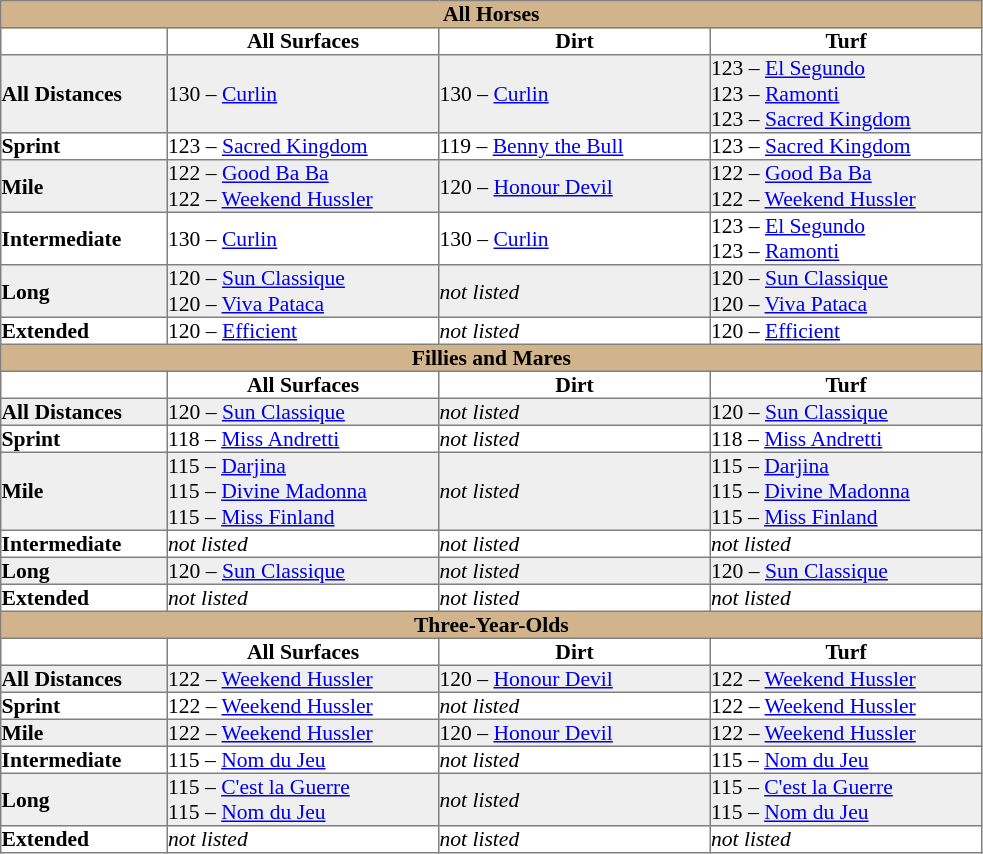<table border="1" cellpadding="0" style="border-collapse: collapse; font-size:90%">
<tr align="center">
<td bgcolor="#D2B48C" colspan="4"><strong>All Horses</strong></td>
</tr>
<tr>
<th width="110px"></th>
<th width="180px">All Surfaces</th>
<th width="180px">Dirt</th>
<th width="180px">Turf</th>
</tr>
<tr bgcolor="#EFEFEF">
<td><strong>All Distances</strong></td>
<td>130 – <a href='#'>Curlin</a></td>
<td>130 – <a href='#'>Curlin</a></td>
<td>123 – <a href='#'>El Segundo</a> <br> 123 – <a href='#'>Ramonti</a> <br> 123 – <a href='#'>Sacred Kingdom</a></td>
</tr>
<tr>
<td><strong>Sprint</strong></td>
<td>123 – <a href='#'>Sacred Kingdom</a></td>
<td>119 – <a href='#'>Benny the Bull</a></td>
<td>123 – <a href='#'>Sacred Kingdom</a></td>
</tr>
<tr bgcolor="#EFEFEF">
<td><strong>Mile</strong></td>
<td>122 – <a href='#'>Good Ba Ba</a> <br> 122 – <a href='#'>Weekend Hussler</a></td>
<td>120 – <a href='#'>Honour Devil</a></td>
<td>122 – <a href='#'>Good Ba Ba</a> <br> 122 – <a href='#'>Weekend Hussler</a></td>
</tr>
<tr>
<td><strong>Intermediate</strong></td>
<td>130 – <a href='#'>Curlin</a></td>
<td>130 – <a href='#'>Curlin</a></td>
<td>123 – <a href='#'>El Segundo</a> <br> 123 – <a href='#'>Ramonti</a></td>
</tr>
<tr bgcolor="#EFEFEF">
<td><strong>Long</strong></td>
<td>120 – <a href='#'>Sun Classique</a> <br> 120 – <a href='#'>Viva Pataca</a></td>
<td><em>not listed</em></td>
<td>120 – <a href='#'>Sun Classique</a> <br> 120 – <a href='#'>Viva Pataca</a></td>
</tr>
<tr>
<td><strong>Extended</strong></td>
<td>120 – <a href='#'>Efficient</a></td>
<td><em>not listed</em></td>
<td>120 – <a href='#'>Efficient</a></td>
</tr>
<tr align="center">
<td bgcolor="#D2B48C" colspan="4"><strong>Fillies and Mares</strong></td>
</tr>
<tr>
<th></th>
<th>All Surfaces</th>
<th>Dirt</th>
<th>Turf</th>
</tr>
<tr bgcolor="#EFEFEF">
<td><strong>All Distances</strong></td>
<td>120 – <a href='#'>Sun Classique</a></td>
<td><em>not listed</em></td>
<td>120 – <a href='#'>Sun Classique</a></td>
</tr>
<tr>
<td><strong>Sprint</strong></td>
<td>118 – <a href='#'>Miss Andretti</a></td>
<td><em>not listed</em></td>
<td>118 – <a href='#'>Miss Andretti</a></td>
</tr>
<tr bgcolor="#EFEFEF">
<td><strong>Mile</strong></td>
<td>115 – <a href='#'>Darjina</a> <br> 115 – <a href='#'>Divine Madonna</a> <br> 115 – <a href='#'>Miss Finland</a></td>
<td><em>not listed</em></td>
<td>115 – <a href='#'>Darjina</a> <br> 115 – <a href='#'>Divine Madonna</a> <br> 115 – <a href='#'>Miss Finland</a></td>
</tr>
<tr>
<td><strong>Intermediate</strong></td>
<td><em>not listed</em></td>
<td><em>not listed</em></td>
<td><em>not listed</em></td>
</tr>
<tr bgcolor="#EFEFEF">
<td><strong>Long</strong></td>
<td>120 – <a href='#'>Sun Classique</a></td>
<td><em>not listed</em></td>
<td>120 – <a href='#'>Sun Classique</a></td>
</tr>
<tr>
<td><strong>Extended</strong></td>
<td><em>not listed</em></td>
<td><em>not listed</em></td>
<td><em>not listed</em></td>
</tr>
<tr align="center">
<td bgcolor="#D2B48C" colspan="4"><strong>Three-Year-Olds</strong></td>
</tr>
<tr>
<th></th>
<th>All Surfaces</th>
<th>Dirt</th>
<th>Turf</th>
</tr>
<tr bgcolor="#EFEFEF">
<td><strong>All Distances</strong></td>
<td>122 – <a href='#'>Weekend Hussler</a></td>
<td>120 – <a href='#'>Honour Devil</a></td>
<td>122 – <a href='#'>Weekend Hussler</a></td>
</tr>
<tr>
<td><strong>Sprint</strong></td>
<td>122 – <a href='#'>Weekend Hussler</a></td>
<td><em>not listed</em></td>
<td>122 – <a href='#'>Weekend Hussler</a></td>
</tr>
<tr bgcolor="#EFEFEF">
<td><strong>Mile</strong></td>
<td>122 – <a href='#'>Weekend Hussler</a></td>
<td>120 – <a href='#'>Honour Devil</a></td>
<td>122 – <a href='#'>Weekend Hussler</a></td>
</tr>
<tr>
<td><strong>Intermediate</strong></td>
<td>115 – <a href='#'>Nom du Jeu</a></td>
<td><em>not listed</em></td>
<td>115 – <a href='#'>Nom du Jeu</a></td>
</tr>
<tr bgcolor="#EFEFEF">
<td><strong>Long</strong></td>
<td>115 – <a href='#'>C'est la Guerre</a> <br> 115 – <a href='#'>Nom du Jeu</a></td>
<td><em>not listed</em></td>
<td>115 – <a href='#'>C'est la Guerre</a> <br> 115 – <a href='#'>Nom du Jeu</a></td>
</tr>
<tr>
<td><strong>Extended</strong></td>
<td><em>not listed</em></td>
<td><em>not listed</em></td>
<td><em>not listed</em></td>
</tr>
</table>
